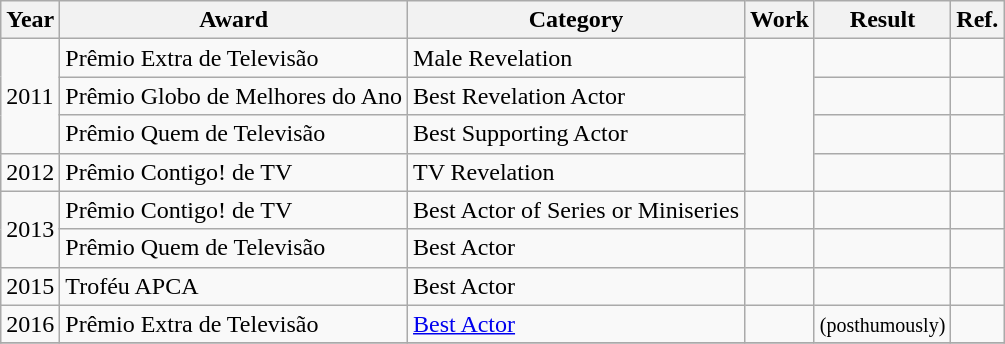<table class="wikitable">
<tr>
<th>Year</th>
<th>Award</th>
<th>Category</th>
<th>Work</th>
<th>Result</th>
<th>Ref.</th>
</tr>
<tr>
<td rowspan = "3">2011</td>
<td>Prêmio Extra de Televisão</td>
<td Extra Television Award Male Revelation>Male Revelation</td>
<td rowspan = "4"></td>
<td></td>
<td></td>
</tr>
<tr>
<td Best of the Year 2011>Prêmio Globo de Melhores do Ano</td>
<td Globo Award for Best of the Year for Best Revelation Actor>Best Revelation Actor</td>
<td></td>
<td></td>
</tr>
<tr>
<td>Prêmio Quem de Televisão</td>
<td QUEM Award for Best Supporting Actor>Best Supporting Actor</td>
<td></td>
<td></td>
</tr>
<tr>
<td>2012</td>
<td>Prêmio Contigo! de TV</td>
<td Contigo! TV Award for TV Revelation>TV Revelation</td>
<td></td>
<td></td>
</tr>
<tr>
<td rowspan="2">2013</td>
<td>Prêmio Contigo! de TV</td>
<td Contigo! TV Award for Best Actor of Series or Miniseries>Best Actor of Series or Miniseries</td>
<td></td>
<td></td>
<td></td>
</tr>
<tr>
<td>Prêmio Quem de Televisão</td>
<td Who Award for Best Actor>Best Actor</td>
<td></td>
<td></td>
<td></td>
</tr>
<tr>
<td>2015</td>
<td>Troféu APCA</td>
<td APCA Award for Best Actor>Best Actor</td>
<td></td>
<td></td>
<td></td>
</tr>
<tr>
<td>2016</td>
<td>Prêmio Extra de Televisão</td>
<td><a href='#'>Best Actor</a></td>
<td></td>
<td> <small>(posthumously)</small></td>
<td></td>
</tr>
<tr>
</tr>
</table>
